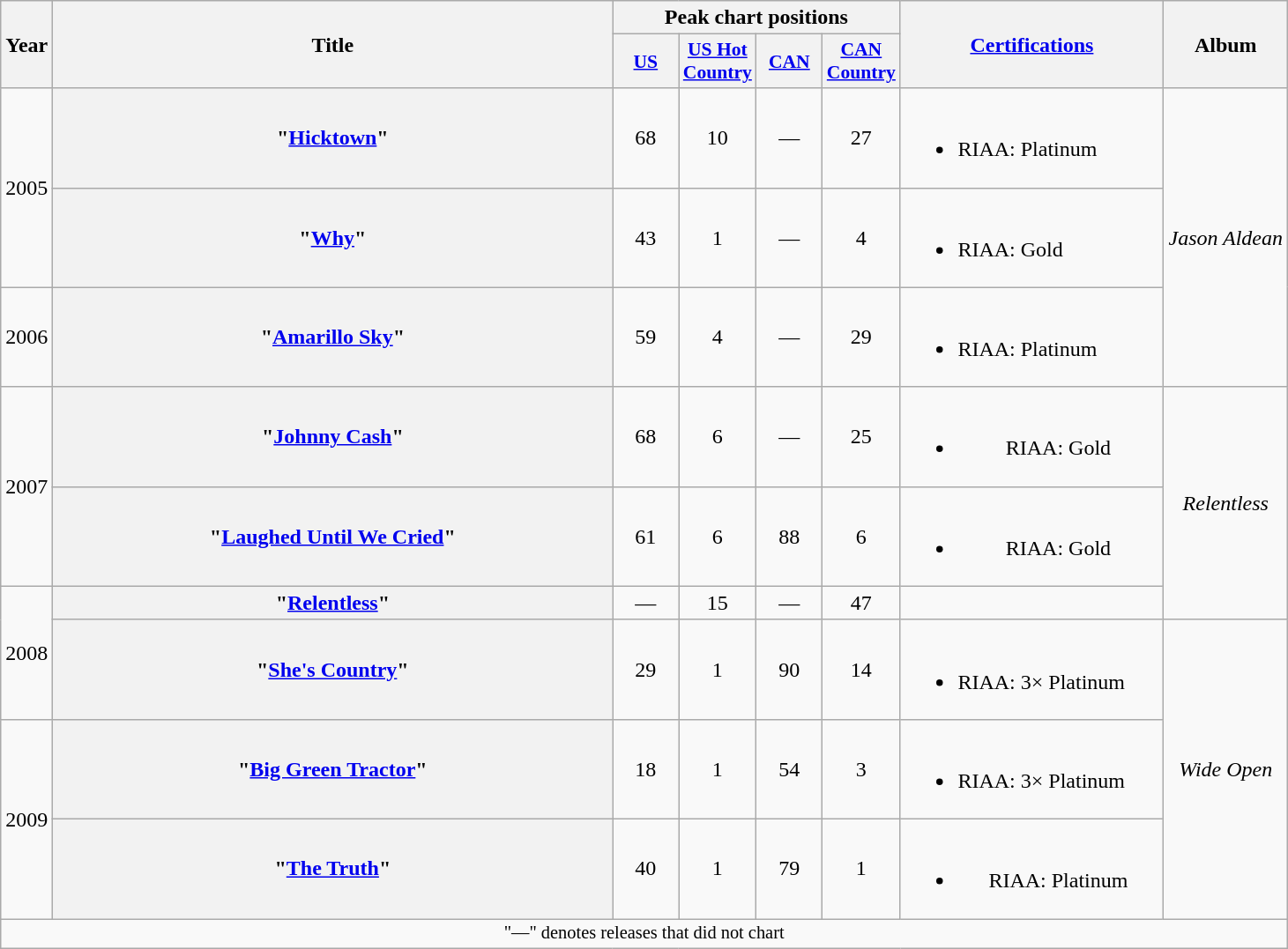<table class="wikitable plainrowheaders" style="text-align:center;">
<tr>
<th scope="col" rowspan="2">Year</th>
<th scope="col" rowspan="2" style="width:26em;">Title</th>
<th scope="col" colspan="4">Peak chart positions</th>
<th scope="col" rowspan="2" style="width:12em;"><a href='#'>Certifications</a></th>
<th scope="col" rowspan="2">Album</th>
</tr>
<tr>
<th scope="col" style="width:3em;font-size:90%;"><a href='#'>US</a><br></th>
<th scope="col" style="width:3em;font-size:90%;"><a href='#'>US Hot Country</a><br></th>
<th scope="col" style="width:3em;font-size:90%;"><a href='#'>CAN</a><br></th>
<th scope="col" style="width:3em;font-size:90%;"><a href='#'>CAN Country</a><br></th>
</tr>
<tr>
<td rowspan="2">2005</td>
<th scope="row">"<a href='#'>Hicktown</a>"</th>
<td>68</td>
<td>10</td>
<td>—</td>
<td>27</td>
<td style="text-align:left;"><br><ul><li>RIAA: Platinum</li></ul></td>
<td rowspan="3"><em>Jason Aldean</em></td>
</tr>
<tr>
<th scope="row">"<a href='#'>Why</a>"</th>
<td>43</td>
<td>1</td>
<td>—</td>
<td>4</td>
<td style="text-align:left;"><br><ul><li>RIAA: Gold</li></ul></td>
</tr>
<tr>
<td>2006</td>
<th scope="row">"<a href='#'>Amarillo Sky</a>"</th>
<td>59</td>
<td>4</td>
<td>—</td>
<td>29</td>
<td style="text-align:left;"><br><ul><li>RIAA: Platinum</li></ul></td>
</tr>
<tr>
<td rowspan="2">2007</td>
<th scope="row">"<a href='#'>Johnny Cash</a>"</th>
<td>68</td>
<td>6</td>
<td>—</td>
<td>25</td>
<td><br><ul><li>RIAA: Gold</li></ul></td>
<td rowspan="3"><em>Relentless</em></td>
</tr>
<tr>
<th scope="row">"<a href='#'>Laughed Until We Cried</a>"</th>
<td>61</td>
<td>6</td>
<td>88</td>
<td>6</td>
<td><br><ul><li>RIAA: Gold</li></ul></td>
</tr>
<tr>
<td rowspan="2">2008</td>
<th scope="row">"<a href='#'>Relentless</a>"</th>
<td>—</td>
<td>15</td>
<td>—</td>
<td>47</td>
<td></td>
</tr>
<tr>
<th scope="row">"<a href='#'>She's Country</a>"</th>
<td>29</td>
<td>1</td>
<td>90</td>
<td>14</td>
<td style="text-align:left;"><br><ul><li>RIAA: 3× Platinum</li></ul></td>
<td rowspan="3"><em>Wide Open</em></td>
</tr>
<tr>
<td rowspan="2">2009</td>
<th scope="row">"<a href='#'>Big Green Tractor</a>"</th>
<td>18</td>
<td>1</td>
<td>54</td>
<td>3</td>
<td style="text-align:left;"><br><ul><li>RIAA: 3× Platinum</li></ul></td>
</tr>
<tr>
<th scope="row">"<a href='#'>The Truth</a>"</th>
<td>40</td>
<td>1</td>
<td>79</td>
<td>1</td>
<td><br><ul><li>RIAA: Platinum</li></ul></td>
</tr>
<tr>
<td colspan="10" style="font-size:85%">"—" denotes releases that did not chart</td>
</tr>
</table>
